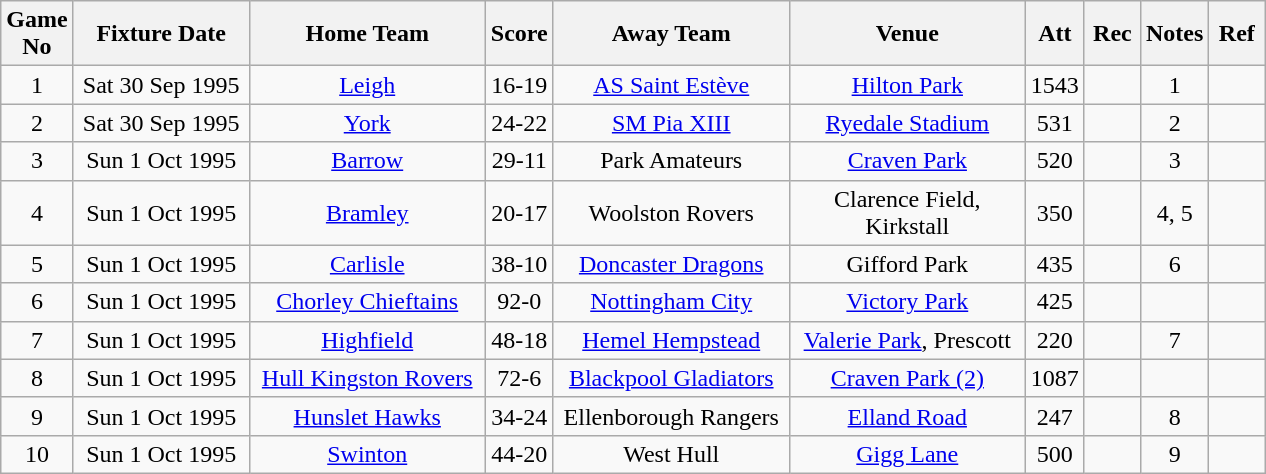<table class="wikitable" style="text-align:center;">
<tr>
<th width=10 abbr="No">Game No</th>
<th width=110 abbr="Date">Fixture Date</th>
<th width=150 abbr="Home Team">Home Team</th>
<th width=20 abbr="Score">Score</th>
<th width=150 abbr="Away Team">Away Team</th>
<th width=150 abbr="Venue">Venue</th>
<th width=30 abbr="Att">Att</th>
<th width=30 abbr="Rec">Rec</th>
<th width=20 abbr="Notes">Notes</th>
<th width=30 abbr="Ref">Ref</th>
</tr>
<tr>
<td>1</td>
<td>Sat 30 Sep 1995</td>
<td><a href='#'>Leigh</a></td>
<td>16-19</td>
<td><a href='#'>AS Saint Estève</a></td>
<td><a href='#'>Hilton Park</a></td>
<td>1543</td>
<td></td>
<td>1</td>
<td></td>
</tr>
<tr>
<td>2</td>
<td>Sat 30 Sep 1995</td>
<td><a href='#'>York</a></td>
<td>24-22</td>
<td><a href='#'>SM Pia XIII</a></td>
<td><a href='#'>Ryedale Stadium</a></td>
<td>531</td>
<td></td>
<td>2</td>
<td></td>
</tr>
<tr>
<td>3</td>
<td>Sun 1 Oct 1995</td>
<td><a href='#'>Barrow</a></td>
<td>29-11</td>
<td>Park Amateurs</td>
<td><a href='#'>Craven Park</a></td>
<td>520</td>
<td></td>
<td>3</td>
<td></td>
</tr>
<tr>
<td>4</td>
<td>Sun 1 Oct 1995</td>
<td><a href='#'>Bramley</a></td>
<td>20-17</td>
<td>Woolston Rovers</td>
<td>Clarence Field, Kirkstall</td>
<td>350</td>
<td></td>
<td>4, 5</td>
<td></td>
</tr>
<tr>
<td>5</td>
<td>Sun 1 Oct 1995</td>
<td><a href='#'>Carlisle</a></td>
<td>38-10</td>
<td><a href='#'>Doncaster Dragons</a></td>
<td>Gifford Park</td>
<td>435</td>
<td></td>
<td>6</td>
<td></td>
</tr>
<tr>
<td>6</td>
<td>Sun 1 Oct 1995</td>
<td><a href='#'>Chorley Chieftains</a></td>
<td>92-0</td>
<td><a href='#'>Nottingham City</a></td>
<td><a href='#'>Victory Park</a></td>
<td>425</td>
<td></td>
<td></td>
<td></td>
</tr>
<tr>
<td>7</td>
<td>Sun 1 Oct 1995</td>
<td><a href='#'>Highfield</a></td>
<td>48-18</td>
<td><a href='#'>Hemel Hempstead</a></td>
<td><a href='#'>Valerie Park</a>, Prescott</td>
<td>220</td>
<td></td>
<td>7</td>
<td></td>
</tr>
<tr>
<td>8</td>
<td>Sun 1 Oct 1995</td>
<td><a href='#'>Hull Kingston Rovers</a></td>
<td>72-6</td>
<td><a href='#'>Blackpool Gladiators</a></td>
<td><a href='#'>Craven Park (2)</a></td>
<td>1087</td>
<td></td>
<td></td>
<td></td>
</tr>
<tr>
<td>9</td>
<td>Sun 1 Oct 1995</td>
<td><a href='#'>Hunslet Hawks</a></td>
<td>34-24</td>
<td>Ellenborough Rangers</td>
<td><a href='#'>Elland Road</a></td>
<td>247</td>
<td></td>
<td>8</td>
<td></td>
</tr>
<tr>
<td>10</td>
<td>Sun 1 Oct 1995</td>
<td><a href='#'>Swinton</a></td>
<td>44-20</td>
<td>West Hull</td>
<td><a href='#'>Gigg Lane</a></td>
<td>500</td>
<td></td>
<td>9</td>
<td></td>
</tr>
</table>
